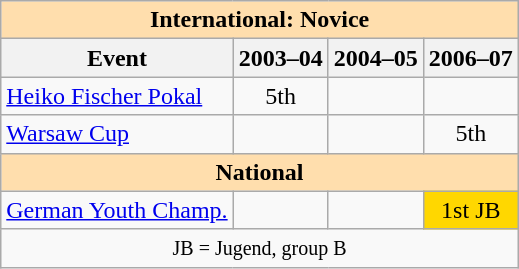<table class="wikitable" style="text-align:center">
<tr>
<th style="background-color: #ffdead; " colspan=4 align=center>International: Novice</th>
</tr>
<tr>
<th>Event</th>
<th>2003–04</th>
<th>2004–05</th>
<th>2006–07</th>
</tr>
<tr>
<td align=left><a href='#'>Heiko Fischer Pokal</a></td>
<td>5th</td>
<td></td>
<td></td>
</tr>
<tr>
<td align=left><a href='#'>Warsaw Cup</a></td>
<td></td>
<td></td>
<td>5th</td>
</tr>
<tr>
<th style="background-color: #ffdead; " colspan=4 align=center>National</th>
</tr>
<tr>
<td align=left><a href='#'>German Youth Champ.</a></td>
<td></td>
<td></td>
<td bgcolor=gold>1st JB</td>
</tr>
<tr>
<td colspan=4 align=center><small> JB = Jugend, group B </small></td>
</tr>
</table>
